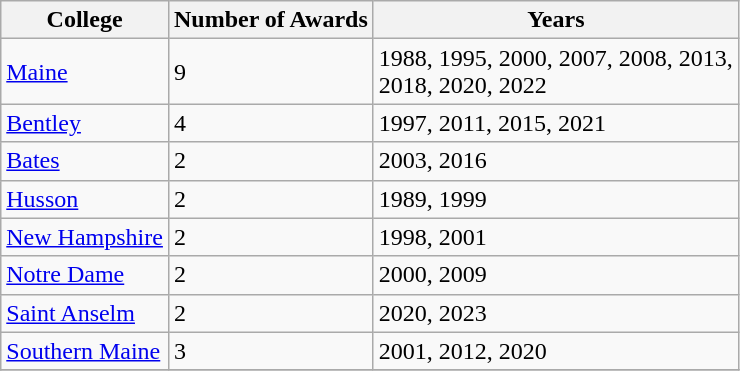<table class="wikitable sortable">
<tr>
<th>College</th>
<th>Number of Awards</th>
<th>Years</th>
</tr>
<tr>
<td><a href='#'>Maine</a></td>
<td>9</td>
<td>1988, 1995, 2000, 2007, 2008, 2013,<br> 2018, 2020, 2022</td>
</tr>
<tr>
<td><a href='#'>Bentley</a></td>
<td>4</td>
<td>1997, 2011, 2015, 2021</td>
</tr>
<tr>
<td><a href='#'>Bates</a></td>
<td>2</td>
<td>2003, 2016</td>
</tr>
<tr>
<td><a href='#'>Husson</a></td>
<td>2</td>
<td>1989, 1999</td>
</tr>
<tr>
<td><a href='#'>New Hampshire</a></td>
<td>2</td>
<td>1998, 2001</td>
</tr>
<tr>
<td><a href='#'>Notre Dame</a></td>
<td>2</td>
<td>2000, 2009</td>
</tr>
<tr>
<td><a href='#'>Saint Anselm</a></td>
<td>2</td>
<td>2020, 2023</td>
</tr>
<tr>
<td><a href='#'>Southern Maine</a></td>
<td>3</td>
<td>2001, 2012, 2020</td>
</tr>
<tr>
</tr>
</table>
